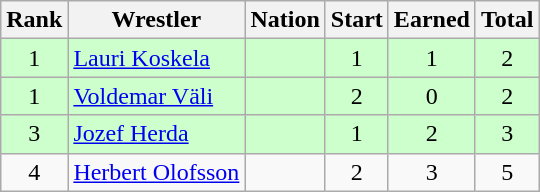<table class="wikitable sortable" style="text-align:center;">
<tr>
<th>Rank</th>
<th>Wrestler</th>
<th>Nation</th>
<th>Start</th>
<th>Earned</th>
<th>Total</th>
</tr>
<tr style="background:#cfc;">
<td>1</td>
<td align=left><a href='#'>Lauri Koskela</a></td>
<td align=left></td>
<td>1</td>
<td>1</td>
<td>2</td>
</tr>
<tr style="background:#cfc;">
<td>1</td>
<td align=left><a href='#'>Voldemar Väli</a></td>
<td align=left></td>
<td>2</td>
<td>0</td>
<td>2</td>
</tr>
<tr style="background:#cfc;">
<td>3</td>
<td align=left><a href='#'>Jozef Herda</a></td>
<td align=left></td>
<td>1</td>
<td>2</td>
<td>3</td>
</tr>
<tr>
<td>4</td>
<td align=left><a href='#'>Herbert Olofsson</a></td>
<td align=left></td>
<td>2</td>
<td>3</td>
<td>5</td>
</tr>
</table>
